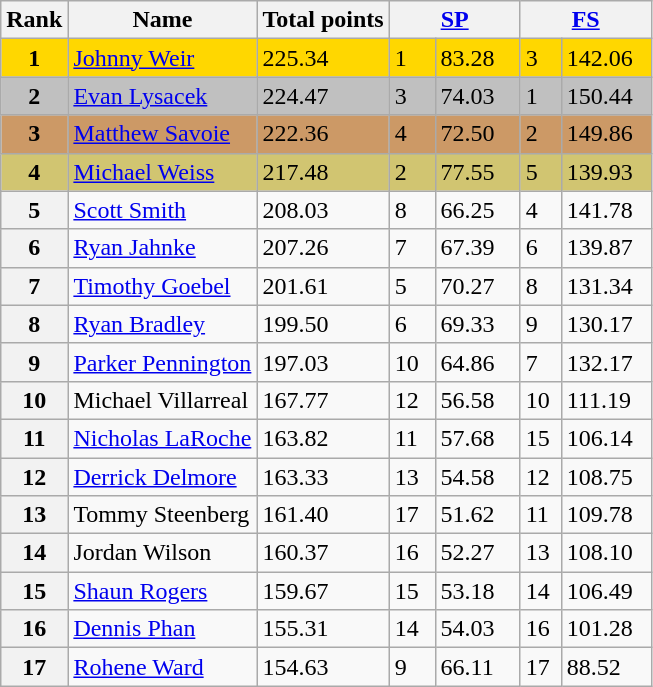<table class="wikitable sortable">
<tr>
<th>Rank</th>
<th>Name</th>
<th>Total points</th>
<th colspan="2" width="80px"><a href='#'>SP</a></th>
<th colspan="2" width="80px"><a href='#'>FS</a></th>
</tr>
<tr bgcolor="gold">
<td align="center"><strong>1</strong></td>
<td><a href='#'>Johnny Weir</a></td>
<td>225.34</td>
<td>1</td>
<td>83.28</td>
<td>3</td>
<td>142.06</td>
</tr>
<tr bgcolor="silver">
<td align="center"><strong>2</strong></td>
<td><a href='#'>Evan Lysacek</a></td>
<td>224.47</td>
<td>3</td>
<td>74.03</td>
<td>1</td>
<td>150.44</td>
</tr>
<tr bgcolor="cc9966">
<td align="center"><strong>3</strong></td>
<td><a href='#'>Matthew Savoie</a></td>
<td>222.36</td>
<td>4</td>
<td>72.50</td>
<td>2</td>
<td>149.86</td>
</tr>
<tr bgcolor="#d1c571">
<td align="center"><strong>4</strong></td>
<td><a href='#'>Michael Weiss</a></td>
<td>217.48</td>
<td>2</td>
<td>77.55</td>
<td>5</td>
<td>139.93</td>
</tr>
<tr>
<th>5</th>
<td><a href='#'>Scott Smith</a></td>
<td>208.03</td>
<td>8</td>
<td>66.25</td>
<td>4</td>
<td>141.78</td>
</tr>
<tr>
<th>6</th>
<td><a href='#'>Ryan Jahnke</a></td>
<td>207.26</td>
<td>7</td>
<td>67.39</td>
<td>6</td>
<td>139.87</td>
</tr>
<tr>
<th>7</th>
<td><a href='#'>Timothy Goebel</a></td>
<td>201.61</td>
<td>5</td>
<td>70.27</td>
<td>8</td>
<td>131.34</td>
</tr>
<tr>
<th>8</th>
<td><a href='#'>Ryan Bradley</a></td>
<td>199.50</td>
<td>6</td>
<td>69.33</td>
<td>9</td>
<td>130.17</td>
</tr>
<tr>
<th>9</th>
<td><a href='#'>Parker Pennington</a></td>
<td>197.03</td>
<td>10</td>
<td>64.86</td>
<td>7</td>
<td>132.17</td>
</tr>
<tr>
<th>10</th>
<td>Michael Villarreal</td>
<td>167.77</td>
<td>12</td>
<td>56.58</td>
<td>10</td>
<td>111.19</td>
</tr>
<tr>
<th>11</th>
<td><a href='#'>Nicholas LaRoche</a></td>
<td>163.82</td>
<td>11</td>
<td>57.68</td>
<td>15</td>
<td>106.14</td>
</tr>
<tr>
<th>12</th>
<td><a href='#'>Derrick Delmore</a></td>
<td>163.33</td>
<td>13</td>
<td>54.58</td>
<td>12</td>
<td>108.75</td>
</tr>
<tr>
<th>13</th>
<td>Tommy Steenberg</td>
<td>161.40</td>
<td>17</td>
<td>51.62</td>
<td>11</td>
<td>109.78</td>
</tr>
<tr>
<th>14</th>
<td>Jordan Wilson</td>
<td>160.37</td>
<td>16</td>
<td>52.27</td>
<td>13</td>
<td>108.10</td>
</tr>
<tr>
<th>15</th>
<td><a href='#'>Shaun Rogers</a></td>
<td>159.67</td>
<td>15</td>
<td>53.18</td>
<td>14</td>
<td>106.49</td>
</tr>
<tr>
<th>16</th>
<td><a href='#'>Dennis Phan</a></td>
<td>155.31</td>
<td>14</td>
<td>54.03</td>
<td>16</td>
<td>101.28</td>
</tr>
<tr>
<th>17</th>
<td><a href='#'>Rohene Ward</a></td>
<td>154.63</td>
<td>9</td>
<td>66.11</td>
<td>17</td>
<td>88.52</td>
</tr>
</table>
